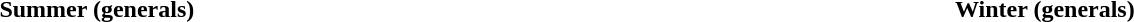<table border="0" cellpadding="1" cellspacing="0" style="width:100%; text-align:center">
<tr>
<th></th>
<th></th>
</tr>
<tr>
<th>Summer (generals)</th>
<th>Winter (generals)</th>
</tr>
</table>
